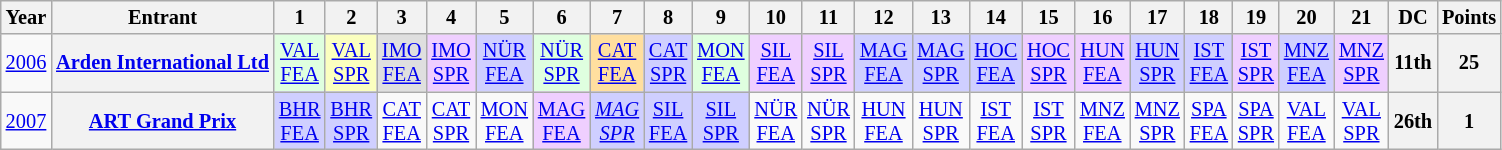<table class="wikitable" style="text-align:center; font-size:85%">
<tr>
<th>Year</th>
<th>Entrant</th>
<th>1</th>
<th>2</th>
<th>3</th>
<th>4</th>
<th>5</th>
<th>6</th>
<th>7</th>
<th>8</th>
<th>9</th>
<th>10</th>
<th>11</th>
<th>12</th>
<th>13</th>
<th>14</th>
<th>15</th>
<th>16</th>
<th>17</th>
<th>18</th>
<th>19</th>
<th>20</th>
<th>21</th>
<th>DC</th>
<th>Points</th>
</tr>
<tr>
<td><a href='#'>2006</a></td>
<th nowrap><a href='#'>Arden International Ltd</a></th>
<td style="background:#DFFFDF;"><a href='#'>VAL<br>FEA</a><br></td>
<td style="background:#FBFFBF;"><a href='#'>VAL<br>SPR</a><br></td>
<td style="background:#DFDFDF;"><a href='#'>IMO<br>FEA</a><br></td>
<td style="background:#EFCFFF;"><a href='#'>IMO<br>SPR</a><br></td>
<td style="background:#CFCFFF;"><a href='#'>NÜR<br>FEA</a><br></td>
<td style="background:#DFFFDF;"><a href='#'>NÜR<br>SPR</a><br></td>
<td style="background:#FFDF9F;"><a href='#'>CAT<br>FEA</a><br></td>
<td style="background:#CFCFFF;"><a href='#'>CAT<br>SPR</a><br></td>
<td style="background:#DFFFDF;"><a href='#'>MON<br>FEA</a><br></td>
<td style="background:#EFCFFF;"><a href='#'>SIL<br>FEA</a><br></td>
<td style="background:#EFCFFF;"><a href='#'>SIL<br>SPR</a><br></td>
<td style="background:#CFCFFF;"><a href='#'>MAG<br>FEA</a><br></td>
<td style="background:#CFCFFF;"><a href='#'>MAG<br>SPR</a><br></td>
<td style="background:#CFCFFF;"><a href='#'>HOC<br>FEA</a><br></td>
<td style="background:#EFCFFF;"><a href='#'>HOC<br>SPR</a><br></td>
<td style="background:#EFCFFF;"><a href='#'>HUN<br>FEA</a><br></td>
<td style="background:#CFCFFF;"><a href='#'>HUN<br>SPR</a><br></td>
<td style="background:#CFCFFF;"><a href='#'>IST<br>FEA</a><br></td>
<td style="background:#EFCFFF;"><a href='#'>IST<br>SPR</a><br></td>
<td style="background:#CFCFFF;"><a href='#'>MNZ<br>FEA</a><br></td>
<td style="background:#EFCFFF;"><a href='#'>MNZ<br>SPR</a><br></td>
<th>11th</th>
<th>25</th>
</tr>
<tr>
<td><a href='#'>2007</a></td>
<th nowrap><a href='#'>ART Grand Prix</a></th>
<td style="background:#CFCFFF;"><a href='#'>BHR<br>FEA</a><br></td>
<td style="background:#CFCFFF;"><a href='#'>BHR<br>SPR</a><br></td>
<td><a href='#'>CAT<br>FEA</a></td>
<td><a href='#'>CAT<br>SPR</a></td>
<td><a href='#'>MON<br>FEA</a></td>
<td style="background:#EFCFFF;"><a href='#'>MAG<br>FEA</a><br></td>
<td style="background:#CFCFFF;"><em><a href='#'>MAG<br>SPR</a></em><br></td>
<td style="background:#CFCFFF;"><a href='#'>SIL<br>FEA</a><br></td>
<td style="background:#CFCFFF;"><a href='#'>SIL<br>SPR</a><br></td>
<td><a href='#'>NÜR<br>FEA</a></td>
<td><a href='#'>NÜR<br>SPR</a></td>
<td><a href='#'>HUN<br>FEA</a></td>
<td><a href='#'>HUN<br>SPR</a></td>
<td><a href='#'>IST<br>FEA</a></td>
<td><a href='#'>IST<br>SPR</a></td>
<td><a href='#'>MNZ<br>FEA</a></td>
<td><a href='#'>MNZ<br>SPR</a></td>
<td><a href='#'>SPA<br>FEA</a></td>
<td><a href='#'>SPA<br>SPR</a></td>
<td><a href='#'>VAL<br>FEA</a></td>
<td><a href='#'>VAL<br>SPR</a></td>
<th>26th</th>
<th>1</th>
</tr>
</table>
